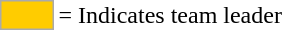<table>
<tr>
<td style="background-color:#FFCC00; border:1px solid #aaaaaa; width:2em;"></td>
<td>= Indicates team leader</td>
</tr>
</table>
